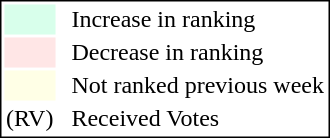<table style="border:1px solid black;">
<tr>
<td style="background:#D8FFEB; width:20px;"></td>
<td> </td>
<td>Increase in ranking</td>
</tr>
<tr>
<td style="background:#FFE6E6; width:20px;"></td>
<td> </td>
<td>Decrease in ranking</td>
</tr>
<tr>
<td style="background:#FFFFE6; width:20px;"></td>
<td> </td>
<td>Not ranked previous week</td>
</tr>
<tr>
<td>(RV)</td>
<td> </td>
<td>Received Votes</td>
</tr>
</table>
